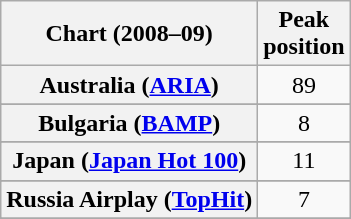<table class="wikitable sortable plainrowheaders" style="text-align:center">
<tr>
<th scope="col">Chart (2008–09)</th>
<th scope="col">Peak<br>position</th>
</tr>
<tr>
<th scope="row">Australia (<a href='#'>ARIA</a>)</th>
<td>89</td>
</tr>
<tr>
</tr>
<tr>
</tr>
<tr>
<th scope="row">Bulgaria (<a href='#'>BAMP</a>)</th>
<td>8</td>
</tr>
<tr>
</tr>
<tr>
</tr>
<tr>
</tr>
<tr>
<th scope="row">Japan (<a href='#'>Japan Hot 100</a>)</th>
<td>11</td>
</tr>
<tr>
</tr>
<tr>
<th scope="row">Russia Airplay (<a href='#'>TopHit</a>)</th>
<td>7</td>
</tr>
<tr>
</tr>
<tr>
</tr>
</table>
